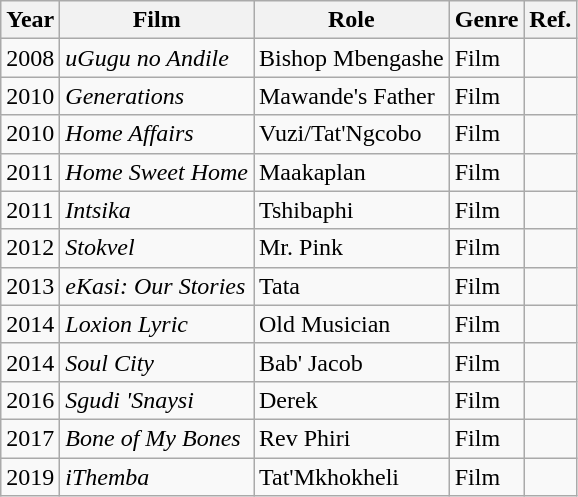<table class="wikitable">
<tr>
<th>Year</th>
<th>Film</th>
<th>Role</th>
<th>Genre</th>
<th>Ref.</th>
</tr>
<tr>
<td>2008</td>
<td><em>uGugu no Andile</em></td>
<td>Bishop Mbengashe</td>
<td>Film</td>
<td></td>
</tr>
<tr>
<td>2010</td>
<td><em>Generations</em></td>
<td>Mawande's Father</td>
<td>Film</td>
<td></td>
</tr>
<tr>
<td>2010</td>
<td><em>Home Affairs</em></td>
<td>Vuzi/Tat'Ngcobo</td>
<td>Film</td>
<td></td>
</tr>
<tr>
<td>2011</td>
<td><em>Home Sweet Home</em></td>
<td>Maakaplan</td>
<td>Film</td>
<td></td>
</tr>
<tr>
<td>2011</td>
<td><em>Intsika</em></td>
<td>Tshibaphi</td>
<td>Film</td>
<td></td>
</tr>
<tr>
<td>2012</td>
<td><em>Stokvel</em></td>
<td>Mr. Pink</td>
<td>Film</td>
<td></td>
</tr>
<tr>
<td>2013</td>
<td><em>eKasi: Our Stories</em></td>
<td>Tata</td>
<td>Film</td>
<td></td>
</tr>
<tr>
<td>2014</td>
<td><em>Loxion Lyric</em></td>
<td>Old Musician</td>
<td>Film</td>
<td></td>
</tr>
<tr>
<td>2014</td>
<td><em>Soul City</em></td>
<td>Bab' Jacob</td>
<td>Film</td>
<td></td>
</tr>
<tr>
<td>2016</td>
<td><em>Sgudi 'Snaysi</em></td>
<td>Derek</td>
<td>Film</td>
<td></td>
</tr>
<tr>
<td>2017</td>
<td><em>Bone of My Bones</em></td>
<td>Rev Phiri</td>
<td>Film</td>
<td></td>
</tr>
<tr>
<td>2019</td>
<td><em>iThemba</em></td>
<td>Tat'Mkhokheli</td>
<td>Film</td>
<td></td>
</tr>
</table>
